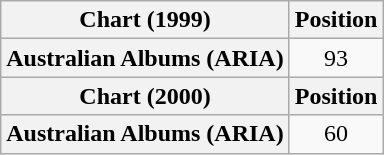<table class="wikitable sortable plainrowheaders" style="text-align:center">
<tr>
<th scope="col">Chart (1999)</th>
<th scope="col">Position</th>
</tr>
<tr>
<th scope="row">Australian Albums (ARIA)</th>
<td>93</td>
</tr>
<tr>
<th scope="col">Chart (2000)</th>
<th scope="col">Position</th>
</tr>
<tr>
<th scope="row">Australian Albums (ARIA)</th>
<td>60</td>
</tr>
</table>
